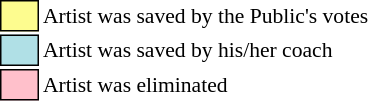<table class="toccolours"style="font-size: 90%; white-space: nowrap;">
<tr>
<td style="background:#fdfc8f; border:1px solid black;">      </td>
<td>Artist was saved by the Public's votes</td>
</tr>
<tr>
<td style="background:#b0e0e6; border:1px solid black;">      </td>
<td>Artist was saved by his/her coach</td>
</tr>
<tr>
<td style="background:pink; border:1px solid black;">      </td>
<td>Artist was eliminated</td>
</tr>
<tr>
</tr>
</table>
